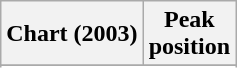<table class="wikitable">
<tr>
<th align="left">Chart (2003)</th>
<th align="center">Peak<br>position</th>
</tr>
<tr>
</tr>
<tr>
</tr>
</table>
